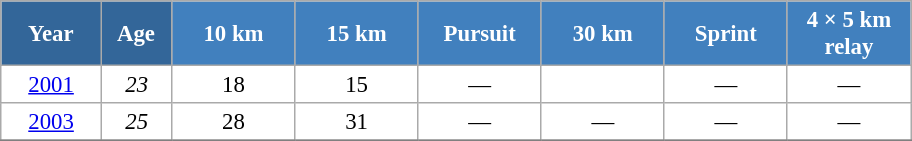<table class="wikitable" style="font-size:95%; text-align:center; border:grey solid 1px; border-collapse:collapse; background:#ffffff;">
<tr>
<th style="background-color:#369; color:white; width:60px;"> Year </th>
<th style="background-color:#369; color:white; width:40px;"> Age </th>
<th style="background-color:#4180be; color:white; width:75px;"> 10 km </th>
<th style="background-color:#4180be; color:white; width:75px;"> 15 km </th>
<th style="background-color:#4180be; color:white; width:75px;"> Pursuit </th>
<th style="background-color:#4180be; color:white; width:75px;"> 30 km </th>
<th style="background-color:#4180be; color:white; width:75px;"> Sprint </th>
<th style="background-color:#4180be; color:white; width:75px;"> 4 × 5 km <br> relay </th>
</tr>
<tr>
<td><a href='#'>2001</a></td>
<td><em>23</em></td>
<td>18</td>
<td>15</td>
<td>—</td>
<td></td>
<td>—</td>
<td>—</td>
</tr>
<tr>
<td><a href='#'>2003</a></td>
<td><em>25</em></td>
<td>28</td>
<td>31</td>
<td>—</td>
<td>—</td>
<td>—</td>
<td>—</td>
</tr>
<tr>
</tr>
</table>
